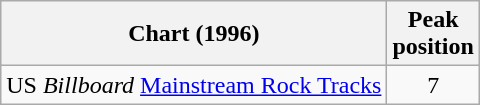<table class="wikitable">
<tr>
<th>Chart (1996)</th>
<th>Peak<br>position</th>
</tr>
<tr>
<td>US <em>Billboard</em> <a href='#'>Mainstream Rock Tracks</a></td>
<td align="center">7</td>
</tr>
</table>
